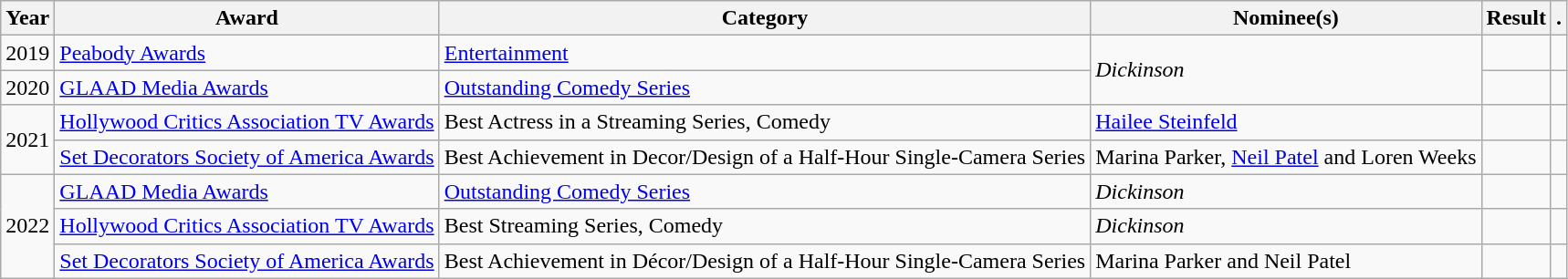<table class="wikitable plainrowheaders">
<tr>
<th>Year</th>
<th>Award</th>
<th>Category</th>
<th>Nominee(s)</th>
<th>Result</th>
<th>.</th>
</tr>
<tr>
<td>2019</td>
<td><a href='#'>Peabody Awards</a></td>
<td><a href='#'>Entertainment</a></td>
<td rowspan="2"><em>Dickinson</em></td>
<td></td>
<td align="center"></td>
</tr>
<tr>
<td>2020</td>
<td><a href='#'>GLAAD Media Awards</a></td>
<td><a href='#'>Outstanding Comedy Series</a></td>
<td></td>
<td align="center"></td>
</tr>
<tr>
<td rowspan="2">2021</td>
<td><a href='#'>Hollywood Critics Association TV Awards</a></td>
<td>Best Actress in a Streaming Series, Comedy</td>
<td><a href='#'>Hailee Steinfeld</a></td>
<td></td>
<td align="center"></td>
</tr>
<tr>
<td><a href='#'>Set Decorators Society of America Awards</a></td>
<td>Best Achievement in Decor/Design of a Half-Hour Single-Camera Series</td>
<td>Marina Parker, <a href='#'>Neil Patel</a> and Loren Weeks</td>
<td></td>
<td align="center"></td>
</tr>
<tr>
<td rowspan="3">2022</td>
<td><a href='#'>GLAAD Media Awards</a></td>
<td><a href='#'>Outstanding Comedy Series</a></td>
<td><em>Dickinson</em></td>
<td></td>
<td align="center"></td>
</tr>
<tr>
<td><a href='#'>Hollywood Critics Association TV Awards</a></td>
<td>Best Streaming Series, Comedy</td>
<td><em>Dickinson</em></td>
<td></td>
<td align="center"></td>
</tr>
<tr>
<td><a href='#'>Set Decorators Society of America Awards</a></td>
<td>Best Achievement in Décor/Design of a Half-Hour Single-Camera Series</td>
<td>Marina Parker and Neil Patel</td>
<td></td>
<td align="center"></td>
</tr>
</table>
